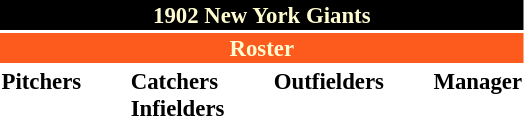<table class="toccolours" style="font-size: 95%;">
<tr>
<th colspan="10" style="background-color: black; color: #FFFDD0; text-align: center;">1902 New York Giants</th>
</tr>
<tr>
<td colspan="10" style="background-color: #fd5a1e; color: #FFFDD0; text-align: center;"><strong>Roster</strong></td>
</tr>
<tr>
<td valign="top"><strong>Pitchers</strong><br>










</td>
<td width="25px"></td>
<td valign="top"><strong>Catchers</strong><br>



<strong>Infielders</strong>







</td>
<td width="25px"></td>
<td valign="top"><strong>Outfielders</strong><br>













</td>
<td width="25px"></td>
<td valign="top"><strong>Manager</strong><br>

</td>
</tr>
</table>
